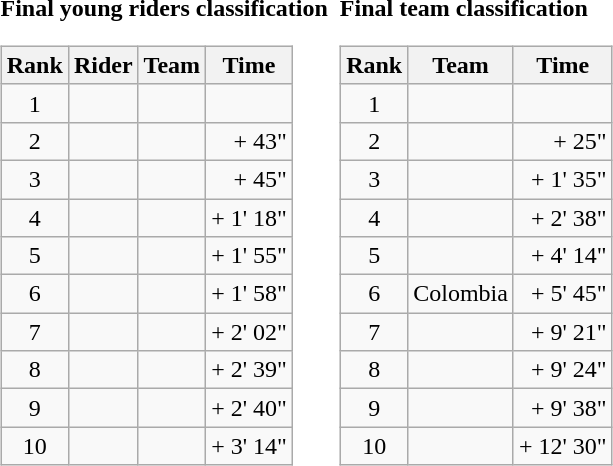<table>
<tr>
<td><strong>Final young riders classification</strong><br><table class="wikitable">
<tr>
<th scope="col">Rank</th>
<th scope="col">Rider</th>
<th scope="col">Team</th>
<th scope="col">Time</th>
</tr>
<tr>
<td style="text-align:center;">1</td>
<td>   </td>
<td></td>
<td style="text-align:right;"></td>
</tr>
<tr>
<td style="text-align:center;">2</td>
<td></td>
<td></td>
<td style="text-align:right;">+ 43"</td>
</tr>
<tr>
<td style="text-align:center;">3</td>
<td></td>
<td></td>
<td style="text-align:right;">+ 45"</td>
</tr>
<tr>
<td style="text-align:center;">4</td>
<td></td>
<td></td>
<td style="text-align:right;">+ 1' 18"</td>
</tr>
<tr>
<td style="text-align:center;">5</td>
<td></td>
<td></td>
<td style="text-align:right;">+ 1' 55"</td>
</tr>
<tr>
<td style="text-align:center;">6</td>
<td></td>
<td></td>
<td style="text-align:right;">+ 1' 58"</td>
</tr>
<tr>
<td style="text-align:center;">7</td>
<td></td>
<td></td>
<td style="text-align:right;">+ 2' 02"</td>
</tr>
<tr>
<td style="text-align:center;">8</td>
<td></td>
<td></td>
<td style="text-align:right;">+ 2' 39"</td>
</tr>
<tr>
<td style="text-align:center;">9</td>
<td></td>
<td></td>
<td style="text-align:right;">+ 2' 40"</td>
</tr>
<tr>
<td style="text-align:center;">10</td>
<td></td>
<td></td>
<td style="text-align:right;">+ 3' 14"</td>
</tr>
</table>
</td>
<td></td>
<td><strong>Final team classification</strong><br><table class="wikitable">
<tr>
<th scope="col">Rank</th>
<th scope="col">Team</th>
<th scope="col">Time</th>
</tr>
<tr>
<td style="text-align:center;">1</td>
<td></td>
<td style="text-align:right;"></td>
</tr>
<tr>
<td style="text-align:center;">2</td>
<td></td>
<td style="text-align:right;">+ 25"</td>
</tr>
<tr>
<td style="text-align:center;">3</td>
<td></td>
<td style="text-align:right;">+ 1' 35"</td>
</tr>
<tr>
<td style="text-align:center;">4</td>
<td></td>
<td style="text-align:right;">+ 2' 38"</td>
</tr>
<tr>
<td style="text-align:center;">5</td>
<td></td>
<td style="text-align:right;">+ 4' 14"</td>
</tr>
<tr>
<td style="text-align:center;">6</td>
<td>Colombia</td>
<td style="text-align:right;">+ 5' 45"</td>
</tr>
<tr>
<td style="text-align:center;">7</td>
<td></td>
<td style="text-align:right;">+ 9' 21"</td>
</tr>
<tr>
<td style="text-align:center;">8</td>
<td></td>
<td style="text-align:right;">+ 9' 24"</td>
</tr>
<tr>
<td style="text-align:center;">9</td>
<td></td>
<td style="text-align:right;">+ 9' 38"</td>
</tr>
<tr>
<td style="text-align:center;">10</td>
<td></td>
<td style="text-align:right;">+ 12' 30"</td>
</tr>
</table>
</td>
</tr>
</table>
